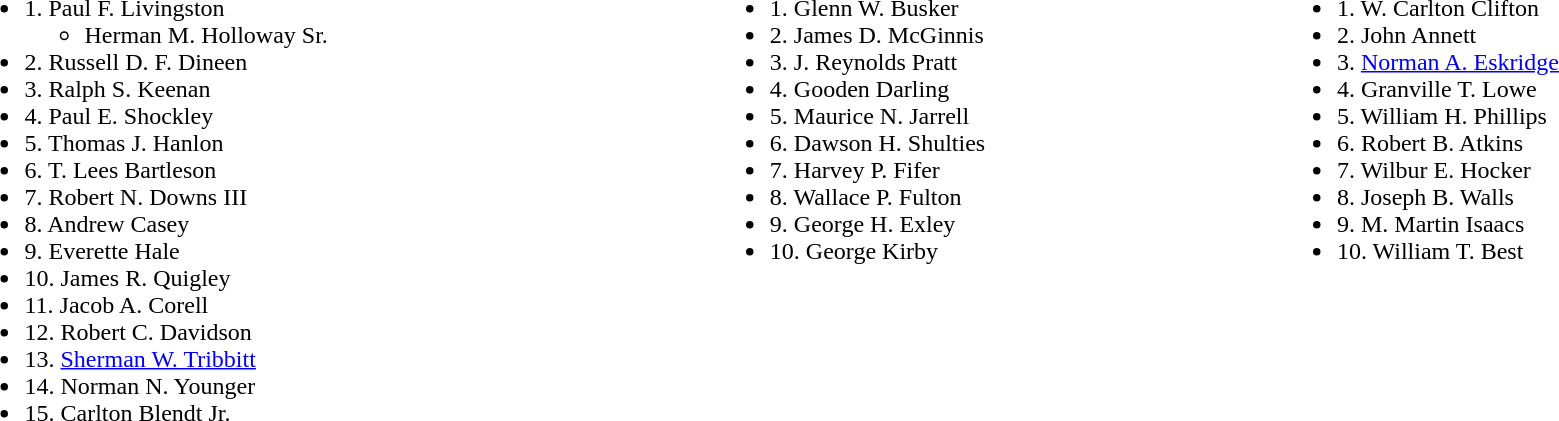<table width=100%>
<tr valign=top>
<td><br><ul><li>1. Paul F. Livingston<ul><li>Herman M. Holloway Sr.</li></ul></li><li>2. Russell D. F. Dineen</li><li>3. Ralph S. Keenan</li><li>4. Paul E. Shockley</li><li>5. Thomas J. Hanlon</li><li>6. T. Lees Bartleson</li><li>7. Robert N. Downs III</li><li>8. Andrew Casey</li><li>9. Everette Hale</li><li>10. James R. Quigley</li><li>11. Jacob A. Corell</li><li>12. Robert C. Davidson</li><li>13. <a href='#'>Sherman W. Tribbitt</a></li><li>14. Norman N. Younger</li><li>15. Carlton Blendt Jr.</li></ul></td>
<td><br><ul><li>1. Glenn W. Busker</li><li>2. James D. McGinnis</li><li>3. J. Reynolds Pratt</li><li>4. Gooden Darling</li><li>5. Maurice N. Jarrell</li><li>6. Dawson H. Shulties</li><li>7. Harvey P. Fifer</li><li>8. Wallace P. Fulton</li><li>9. George H. Exley</li><li>10. George Kirby</li></ul></td>
<td><br><ul><li>1. W. Carlton Clifton</li><li>2. John Annett</li><li>3. <a href='#'>Norman A. Eskridge</a></li><li>4. Granville T. Lowe</li><li>5. William H. Phillips</li><li>6. Robert B. Atkins</li><li>7. Wilbur E. Hocker</li><li>8. Joseph B. Walls</li><li>9. M. Martin Isaacs</li><li>10. William T. Best</li></ul></td>
</tr>
</table>
